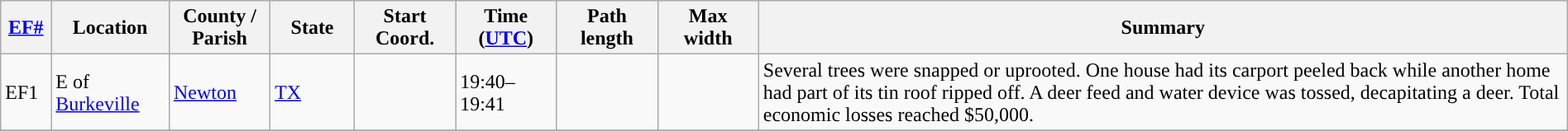<table class="wikitable sortable" style="width:100%;">
<tr>
<th scope="col" style="width:3%; text-align:center;"><a href='#'>EF#</a></th>
<th scope="col" style="width:7%; text-align:center;" class="unsortable">Location</th>
<th scope="col" style="width:6%; text-align:center;" class="unsortable">County / Parish</th>
<th scope="col" style="width:5%; text-align:center;">State</th>
<th scope="col" style="width:6%; text-align:center;">Start Coord.</th>
<th scope="col" style="width:6%; text-align:center;">Time (<a href='#'>UTC</a>)</th>
<th scope="col" style="width:6%; text-align:center;">Path length</th>
<th scope="col" style="width:6%; text-align:center;">Max width</th>
<th scope="col" class="unsortable" style="width:48%; text-align:center;">Summary</th>
</tr>
<tr>
<td>EF1</td>
<td>E of <a href='#'>Burkeville</a></td>
<td><a href='#'>Newton</a></td>
<td><a href='#'>TX</a></td>
<td></td>
<td>19:40–19:41</td>
<td></td>
<td></td>
<td>Several trees were snapped or uprooted. One house had its carport peeled back while another home had part of its tin roof ripped off. A deer feed and water device was tossed, decapitating a deer. Total economic losses reached $50,000.</td>
</tr>
<tr>
</tr>
</table>
